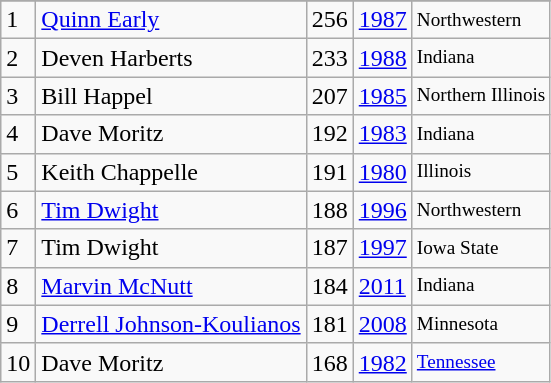<table class="wikitable">
<tr>
</tr>
<tr>
<td>1</td>
<td><a href='#'>Quinn Early</a></td>
<td>256</td>
<td><a href='#'>1987</a></td>
<td style="font-size:80%;">Northwestern</td>
</tr>
<tr>
<td>2</td>
<td>Deven Harberts</td>
<td>233</td>
<td><a href='#'>1988</a></td>
<td style="font-size:80%;">Indiana</td>
</tr>
<tr>
<td>3</td>
<td>Bill Happel</td>
<td>207</td>
<td><a href='#'>1985</a></td>
<td style="font-size:80%;">Northern Illinois</td>
</tr>
<tr>
<td>4</td>
<td>Dave Moritz</td>
<td>192</td>
<td><a href='#'>1983</a></td>
<td style="font-size:80%;">Indiana</td>
</tr>
<tr>
<td>5</td>
<td>Keith Chappelle</td>
<td>191</td>
<td><a href='#'>1980</a></td>
<td style="font-size:80%;">Illinois</td>
</tr>
<tr>
<td>6</td>
<td><a href='#'>Tim Dwight</a></td>
<td>188</td>
<td><a href='#'>1996</a></td>
<td style="font-size:80%;">Northwestern</td>
</tr>
<tr>
<td>7</td>
<td>Tim Dwight</td>
<td>187</td>
<td><a href='#'>1997</a></td>
<td style="font-size:80%;">Iowa State</td>
</tr>
<tr>
<td>8</td>
<td><a href='#'>Marvin McNutt</a></td>
<td>184</td>
<td><a href='#'>2011</a></td>
<td style="font-size:80%;">Indiana</td>
</tr>
<tr>
<td>9</td>
<td><a href='#'>Derrell Johnson-Koulianos</a></td>
<td>181</td>
<td><a href='#'>2008</a></td>
<td style="font-size:80%;">Minnesota</td>
</tr>
<tr>
<td>10</td>
<td>Dave Moritz</td>
<td>168</td>
<td><a href='#'>1982</a></td>
<td style="font-size:80%;"><a href='#'>Tennessee</a></td>
</tr>
</table>
